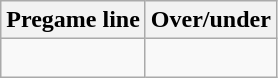<table class="wikitable">
<tr align="center">
<th style=>Pregame line</th>
<th style=>Over/under</th>
</tr>
<tr align="center">
<td> </td>
<td> </td>
</tr>
</table>
